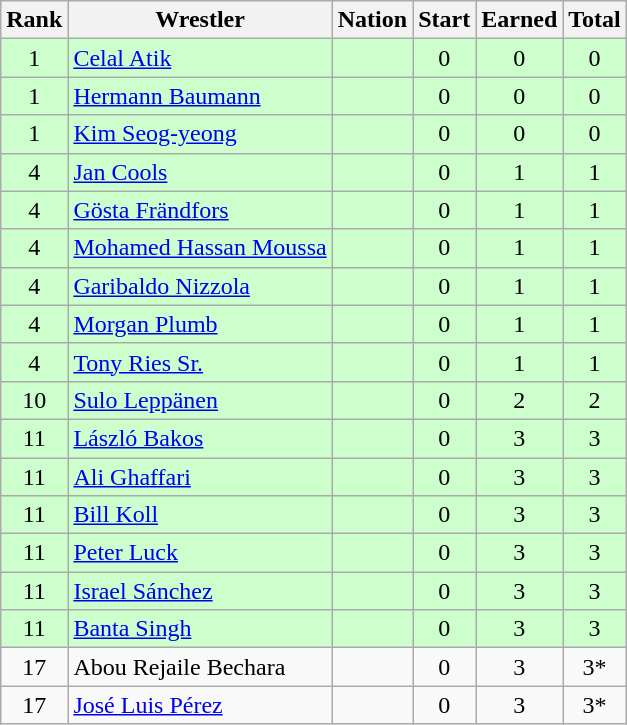<table class="wikitable sortable" style="text-align:center;">
<tr>
<th>Rank</th>
<th>Wrestler</th>
<th>Nation</th>
<th>Start</th>
<th>Earned</th>
<th>Total</th>
</tr>
<tr style="background:#cfc;">
<td>1</td>
<td align=left><a href='#'>Celal Atik</a></td>
<td align=left></td>
<td>0</td>
<td>0</td>
<td>0</td>
</tr>
<tr style="background:#cfc;">
<td>1</td>
<td align=left><a href='#'>Hermann Baumann</a></td>
<td align=left></td>
<td>0</td>
<td>0</td>
<td>0</td>
</tr>
<tr style="background:#cfc;">
<td>1</td>
<td align=left><a href='#'>Kim Seog-yeong</a></td>
<td align=left></td>
<td>0</td>
<td>0</td>
<td>0</td>
</tr>
<tr style="background:#cfc;">
<td>4</td>
<td align=left><a href='#'>Jan Cools</a></td>
<td align=left></td>
<td>0</td>
<td>1</td>
<td>1</td>
</tr>
<tr style="background:#cfc;">
<td>4</td>
<td align=left><a href='#'>Gösta Frändfors</a></td>
<td align=left></td>
<td>0</td>
<td>1</td>
<td>1</td>
</tr>
<tr style="background:#cfc;">
<td>4</td>
<td align=left><a href='#'>Mohamed Hassan Moussa</a></td>
<td align=left></td>
<td>0</td>
<td>1</td>
<td>1</td>
</tr>
<tr style="background:#cfc;">
<td>4</td>
<td align=left><a href='#'>Garibaldo Nizzola</a></td>
<td align=left></td>
<td>0</td>
<td>1</td>
<td>1</td>
</tr>
<tr style="background:#cfc;">
<td>4</td>
<td align=left><a href='#'>Morgan Plumb</a></td>
<td align=left></td>
<td>0</td>
<td>1</td>
<td>1</td>
</tr>
<tr style="background:#cfc;">
<td>4</td>
<td align=left><a href='#'>Tony Ries Sr.</a></td>
<td align=left></td>
<td>0</td>
<td>1</td>
<td>1</td>
</tr>
<tr style="background:#cfc;">
<td>10</td>
<td align=left><a href='#'>Sulo Leppänen</a></td>
<td align=left></td>
<td>0</td>
<td>2</td>
<td>2</td>
</tr>
<tr style="background:#cfc;">
<td>11</td>
<td align=left><a href='#'>László Bakos</a></td>
<td align=left></td>
<td>0</td>
<td>3</td>
<td>3</td>
</tr>
<tr style="background:#cfc;">
<td>11</td>
<td align=left><a href='#'>Ali Ghaffari</a></td>
<td align=left></td>
<td>0</td>
<td>3</td>
<td>3</td>
</tr>
<tr style="background:#cfc;">
<td>11</td>
<td align=left><a href='#'>Bill Koll</a></td>
<td align=left></td>
<td>0</td>
<td>3</td>
<td>3</td>
</tr>
<tr style="background:#cfc;">
<td>11</td>
<td align=left><a href='#'>Peter Luck</a></td>
<td align=left></td>
<td>0</td>
<td>3</td>
<td>3</td>
</tr>
<tr style="background:#cfc;">
<td>11</td>
<td align=left><a href='#'>Israel Sánchez</a></td>
<td align=left></td>
<td>0</td>
<td>3</td>
<td>3</td>
</tr>
<tr style="background:#cfc;">
<td>11</td>
<td align=left><a href='#'>Banta Singh</a></td>
<td align=left></td>
<td>0</td>
<td>3</td>
<td>3</td>
</tr>
<tr>
<td>17</td>
<td align=left>Abou Rejaile Bechara</td>
<td align=left></td>
<td>0</td>
<td>3</td>
<td>3*</td>
</tr>
<tr>
<td>17</td>
<td align=left><a href='#'>José Luis Pérez</a></td>
<td align=left></td>
<td>0</td>
<td>3</td>
<td>3*</td>
</tr>
</table>
